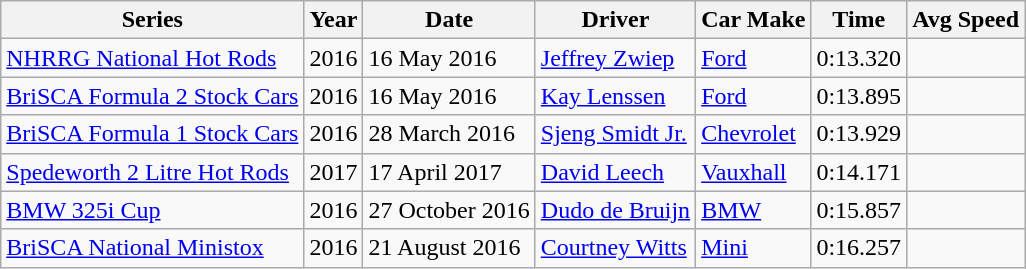<table class="wikitable">
<tr>
<th><strong>Series</strong></th>
<th><strong>Year</strong></th>
<th><strong>Date</strong></th>
<th><strong>Driver</strong></th>
<th><strong>Car Make</strong></th>
<th><strong>Time</strong></th>
<th><strong>Avg Speed</strong></th>
</tr>
<tr>
<td><a href='#'>NHRRG National Hot Rods</a></td>
<td>2016</td>
<td>16 May 2016</td>
<td> <a href='#'>Jeffrey Zwiep</a></td>
<td><a href='#'>Ford</a></td>
<td>0:13.320</td>
<td></td>
</tr>
<tr>
<td><a href='#'>BriSCA Formula 2 Stock Cars</a></td>
<td>2016</td>
<td>16 May 2016</td>
<td> <a href='#'>Kay Lenssen</a></td>
<td><a href='#'>Ford</a></td>
<td>0:13.895</td>
<td></td>
</tr>
<tr>
<td><a href='#'>BriSCA Formula 1 Stock Cars</a></td>
<td>2016</td>
<td>28 March 2016</td>
<td> <a href='#'>Sjeng Smidt Jr.</a></td>
<td><a href='#'>Chevrolet</a></td>
<td>0:13.929</td>
<td></td>
</tr>
<tr>
<td><a href='#'>Spedeworth 2 Litre Hot Rods</a></td>
<td>2017</td>
<td>17 April 2017</td>
<td> <a href='#'>David Leech</a></td>
<td><a href='#'>Vauxhall</a></td>
<td>0:14.171</td>
<td></td>
</tr>
<tr>
<td><a href='#'>BMW 325i Cup</a></td>
<td>2016</td>
<td>27 October 2016</td>
<td> <a href='#'>Dudo de Bruijn</a></td>
<td><a href='#'>BMW</a></td>
<td>0:15.857</td>
<td></td>
</tr>
<tr>
<td><a href='#'>BriSCA National Ministox</a></td>
<td>2016</td>
<td>21 August 2016</td>
<td> <a href='#'>Courtney Witts</a></td>
<td><a href='#'>Mini</a></td>
<td>0:16.257</td>
<td></td>
</tr>
</table>
